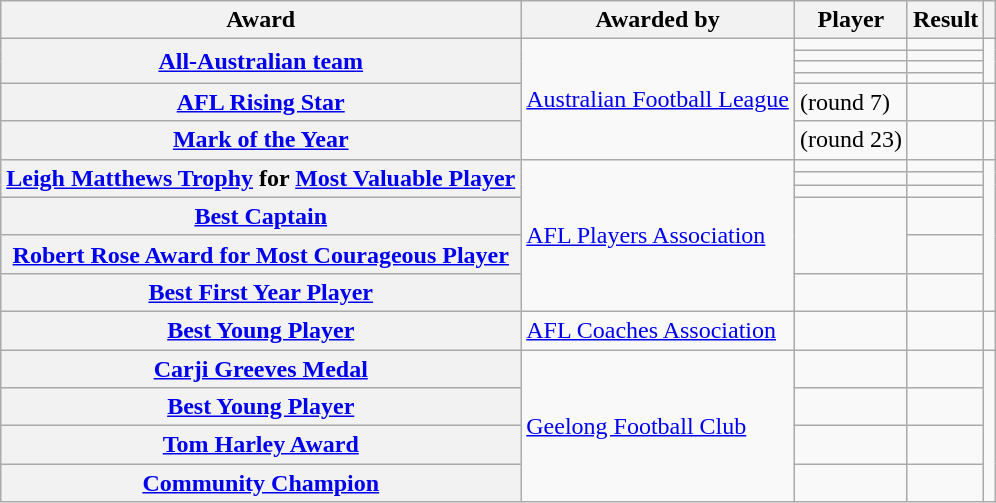<table class="wikitable plainrowheaders sortable">
<tr>
<th scope="col">Award</th>
<th scope="col">Awarded by</th>
<th scope="col">Player</th>
<th scope="col">Result</th>
<th class="unsortable"></th>
</tr>
<tr>
<th scope="row" rowspan=4><a href='#'>All-Australian team</a></th>
<td rowspan=6><a href='#'>Australian Football League</a></td>
<td></td>
<td></td>
<td rowspan=4 align=center><br></td>
</tr>
<tr>
<td></td>
<td></td>
</tr>
<tr>
<td></td>
<td></td>
</tr>
<tr>
<td></td>
<td></td>
</tr>
<tr>
<th scope="row"><a href='#'>AFL Rising Star</a></th>
<td> (round 7)</td>
<td></td>
<td align=center></td>
</tr>
<tr>
<th scope="row"><a href='#'>Mark of the Year</a></th>
<td> (round 23)</td>
<td></td>
<td align=center></td>
</tr>
<tr>
<th scope="row" rowspan=3><a href='#'>Leigh Matthews Trophy</a> for <a href='#'>Most Valuable Player</a></th>
<td rowspan=6><a href='#'>AFL Players Association</a></td>
<td></td>
<td></td>
<td rowspan=6 align=center><br></td>
</tr>
<tr>
<td></td>
<td></td>
</tr>
<tr>
<td></td>
<td></td>
</tr>
<tr>
<th scope="row"><a href='#'>Best Captain</a></th>
<td rowspan=2></td>
<td></td>
</tr>
<tr>
<th scope="row"><a href='#'>Robert Rose Award for Most Courageous Player</a></th>
<td></td>
</tr>
<tr>
<th scope="row"><a href='#'>Best First Year Player</a></th>
<td></td>
<td></td>
</tr>
<tr>
<th scope="row"><a href='#'>Best Young Player</a></th>
<td><a href='#'>AFL Coaches Association</a></td>
<td></td>
<td></td>
<td align=center></td>
</tr>
<tr>
<th scope="row"><a href='#'>Carji Greeves Medal</a></th>
<td rowspan=4><a href='#'>Geelong Football Club</a></td>
<td></td>
<td></td>
<td rowspan=4 align=center></td>
</tr>
<tr>
<th scope="row"><a href='#'>Best Young Player</a></th>
<td></td>
<td></td>
</tr>
<tr>
<th scope="row"><a href='#'>Tom Harley Award</a></th>
<td></td>
<td></td>
</tr>
<tr>
<th scope="row"><a href='#'>Community Champion</a></th>
<td></td>
<td></td>
</tr>
</table>
